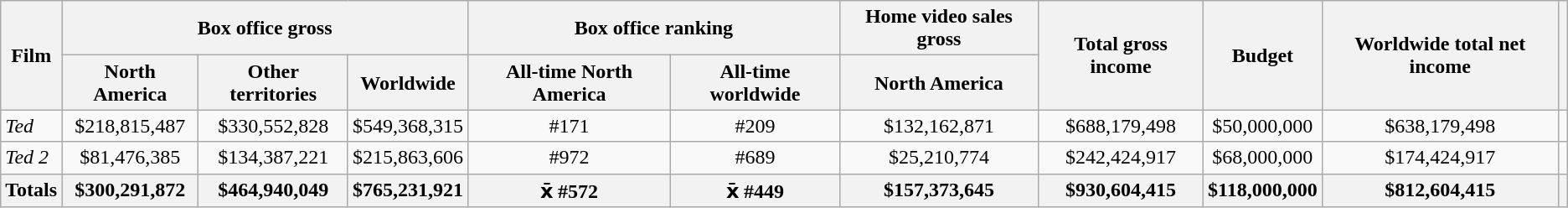<table class="wikitable plainrowheaders" style="text-align:center;">
<tr>
<th rowspan="2">Film</th>
<th colspan="3">Box office gross</th>
<th colspan="2">Box office ranking</th>
<th>Home video sales gross</th>
<th rowspan="2">Total gross income</th>
<th rowspan="2">Budget</th>
<th rowspan="2">Worldwide total net income</th>
<th rowspan="2"></th>
</tr>
<tr>
<th>North America</th>
<th>Other territories</th>
<th>Worldwide</th>
<th>All-time North America</th>
<th>All-time worldwide</th>
<th>North America</th>
</tr>
<tr>
<td style="text-align:left"><em>Ted</em></td>
<td>$218,815,487</td>
<td>$330,552,828</td>
<td>$549,368,315</td>
<td>#171</td>
<td>#209</td>
<td>$132,162,871</td>
<td>$688,179,498</td>
<td>$50,000,000</td>
<td>$638,179,498</td>
<td></td>
</tr>
<tr>
<td style="text-align:left"><em>Ted 2</em></td>
<td>$81,476,385</td>
<td>$134,387,221</td>
<td>$215,863,606</td>
<td>#972</td>
<td>#689</td>
<td>$25,210,774</td>
<td>$242,424,917</td>
<td>$68,000,000</td>
<td>$174,424,917</td>
<td></td>
</tr>
<tr>
<th>Totals</th>
<th>$300,291,872</th>
<th>$464,940,049</th>
<th>$765,231,921</th>
<th>x̄ #572</th>
<th>x̄ #449</th>
<th>$157,373,645</th>
<th>$930,604,415</th>
<th>$118,000,000</th>
<th>$812,604,415</th>
<th></th>
</tr>
</table>
